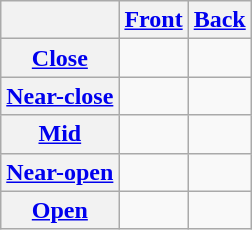<table class="wikitable" style="text-align:center">
<tr>
<th></th>
<th><a href='#'>Front</a></th>
<th><a href='#'>Back</a></th>
</tr>
<tr>
<th><a href='#'>Close</a></th>
<td></td>
<td></td>
</tr>
<tr>
<th><a href='#'>Near-close</a></th>
<td></td>
<td></td>
</tr>
<tr>
<th><a href='#'>Mid</a></th>
<td></td>
<td></td>
</tr>
<tr>
<th><a href='#'>Near-open</a></th>
<td></td>
<td></td>
</tr>
<tr>
<th><a href='#'>Open</a></th>
<td></td>
<td></td>
</tr>
</table>
